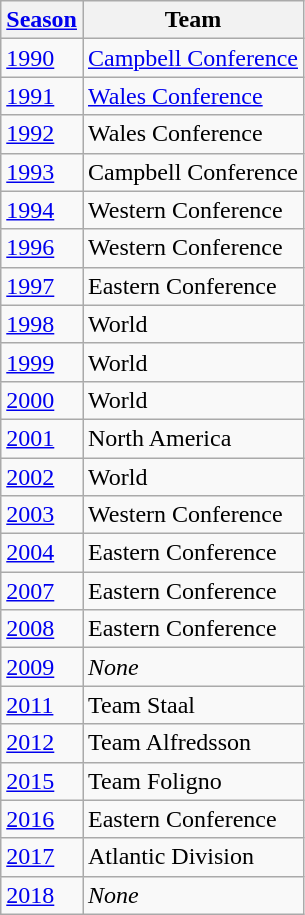<table class="wikitable sortable">
<tr>
<th><a href='#'>Season</a></th>
<th>Team</th>
</tr>
<tr>
<td><a href='#'>1990</a></td>
<td><a href='#'>Campbell Conference</a></td>
</tr>
<tr>
<td><a href='#'>1991</a></td>
<td><a href='#'>Wales Conference</a></td>
</tr>
<tr>
<td><a href='#'>1992</a></td>
<td>Wales Conference</td>
</tr>
<tr>
<td><a href='#'>1993</a></td>
<td>Campbell Conference</td>
</tr>
<tr>
<td><a href='#'>1994</a></td>
<td>Western Conference</td>
</tr>
<tr>
<td><a href='#'>1996</a></td>
<td>Western Conference</td>
</tr>
<tr>
<td><a href='#'>1997</a></td>
<td>Eastern Conference</td>
</tr>
<tr>
<td><a href='#'>1998</a></td>
<td>World</td>
</tr>
<tr>
<td><a href='#'>1999</a></td>
<td>World</td>
</tr>
<tr>
<td><a href='#'>2000</a></td>
<td>World</td>
</tr>
<tr>
<td><a href='#'>2001</a></td>
<td>North America</td>
</tr>
<tr>
<td><a href='#'>2002</a></td>
<td>World</td>
</tr>
<tr>
<td><a href='#'>2003</a></td>
<td>Western Conference</td>
</tr>
<tr>
<td><a href='#'>2004</a></td>
<td>Eastern Conference</td>
</tr>
<tr>
<td><a href='#'>2007</a></td>
<td>Eastern Conference</td>
</tr>
<tr>
<td><a href='#'>2008</a></td>
<td>Eastern Conference</td>
</tr>
<tr>
<td><a href='#'>2009</a></td>
<td><em>None</em></td>
</tr>
<tr>
<td><a href='#'>2011</a></td>
<td>Team Staal</td>
</tr>
<tr>
<td><a href='#'>2012</a></td>
<td>Team Alfredsson</td>
</tr>
<tr>
<td><a href='#'>2015</a></td>
<td>Team Foligno</td>
</tr>
<tr>
<td><a href='#'>2016</a></td>
<td>Eastern Conference</td>
</tr>
<tr>
<td><a href='#'>2017</a></td>
<td>Atlantic Division</td>
</tr>
<tr>
<td><a href='#'>2018</a></td>
<td><em>None</em></td>
</tr>
</table>
